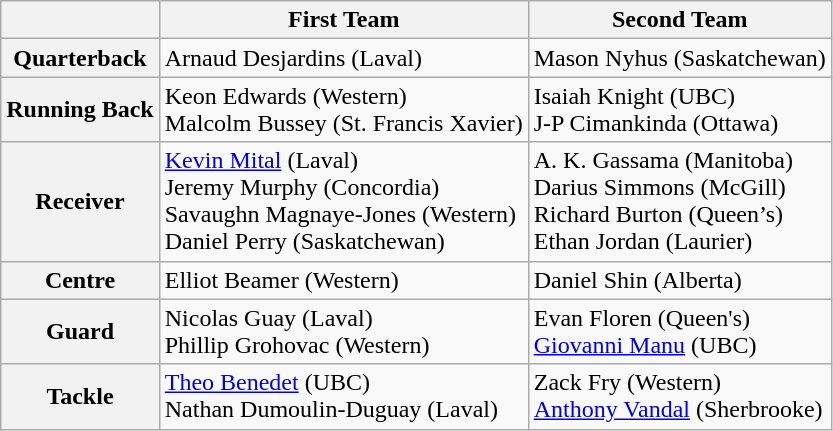<table class="wikitable">
<tr>
<th></th>
<th>First Team</th>
<th>Second Team</th>
</tr>
<tr>
<th>Quarterback</th>
<td>Arnaud Desjardins (Laval)</td>
<td>Mason Nyhus (Saskatchewan)</td>
</tr>
<tr>
<th>Running Back</th>
<td>Keon Edwards (Western)<br>Malcolm Bussey (St. Francis Xavier)</td>
<td>Isaiah Knight (UBC)<br>J-P Cimankinda (Ottawa)</td>
</tr>
<tr>
<th>Receiver</th>
<td><a href='#'>Kevin Mital</a> (Laval)<br>Jeremy Murphy (Concordia)<br>Savaughn Magnaye-Jones (Western)<br>Daniel Perry (Saskatchewan)</td>
<td>A. K. Gassama (Manitoba)<br>Darius Simmons (McGill)<br>Richard Burton (Queen’s)<br>Ethan Jordan (Laurier)</td>
</tr>
<tr>
<th>Centre</th>
<td>Elliot Beamer (Western)</td>
<td>Daniel Shin (Alberta)</td>
</tr>
<tr>
<th>Guard</th>
<td>Nicolas Guay (Laval)<br>Phillip Grohovac (Western)</td>
<td>Evan Floren (Queen's)<br><a href='#'>Giovanni Manu</a> (UBC)</td>
</tr>
<tr>
<th>Tackle</th>
<td><a href='#'>Theo Benedet</a> (UBC)<br>Nathan Dumoulin-Duguay (Laval)</td>
<td>Zack Fry (Western)<br><a href='#'>Anthony Vandal</a> (Sherbrooke)</td>
</tr>
</table>
